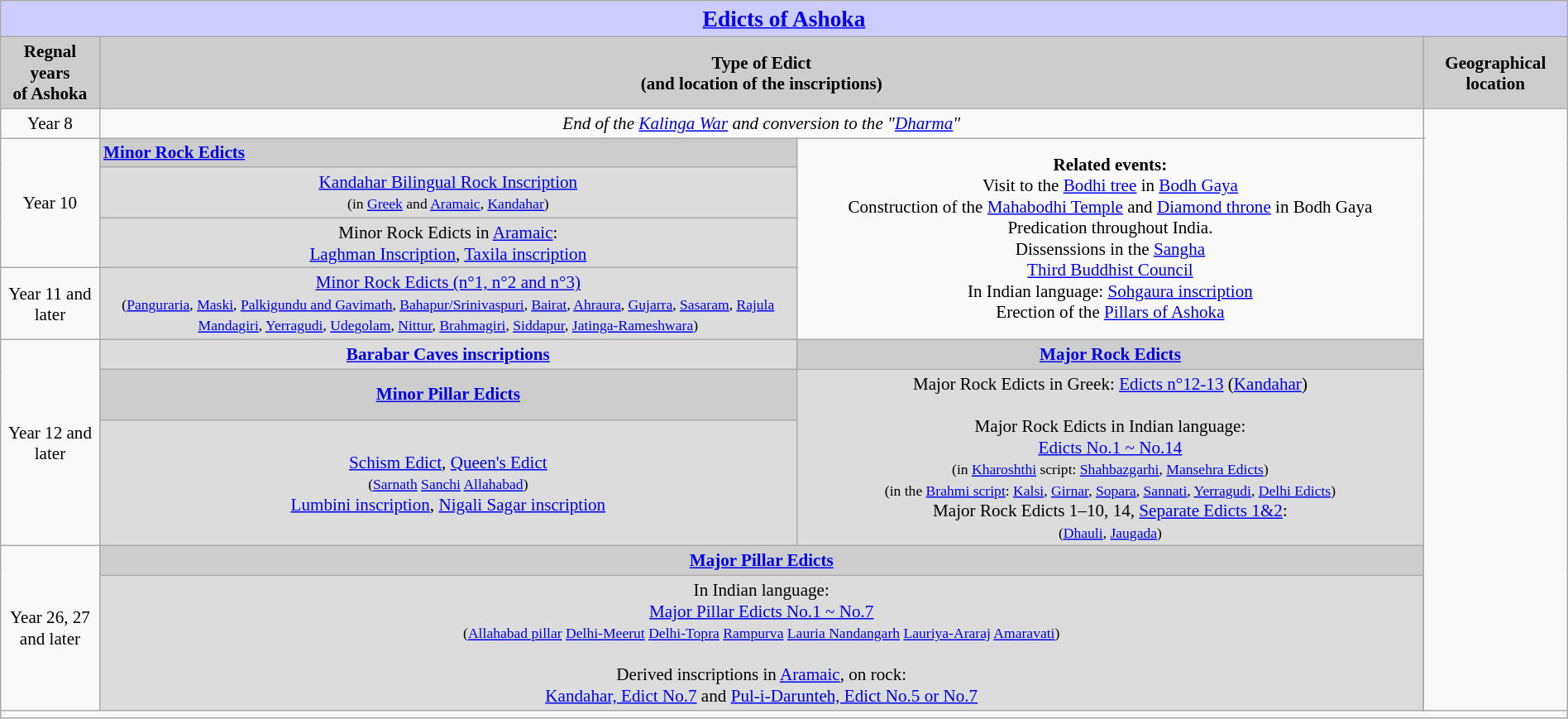<table class="wikitable" style="margin:0 auto; font-size:88%; text-align:center;">
<tr>
<th colspan=6 style="background:#ccf; font-size: 130%;"><a href='#'>Edicts of Ashoka</a><br><small></small></th>
</tr>
<tr>
<th style="background-color:#cdcdcd;">Regnal years<br>of Ashoka</th>
<th colspan=4 style="background-color:#cdcdcd;">Type of Edict<br>(and location of the inscriptions)</th>
<th style="background-color:#cdcdcd;">Geographical location</th>
</tr>
<tr>
<td>Year 8</td>
<td colspan=4><em>End of the <a href='#'>Kalinga War</a> and conversion to the "<a href='#'>Dharma</a>"</em></td>
<td rowspan=10></td>
</tr>
<tr>
<td rowspan=3>Year 10</td>
<td align=left style="background-color:#cdcdcd;"><strong><a href='#'>Minor Rock Edicts</a></strong></td>
<td colspan=3 rowspan=4><strong>Related events:</strong><br>Visit to the <a href='#'>Bodhi tree</a> in <a href='#'>Bodh Gaya</a><br>Construction of the <a href='#'>Mahabodhi Temple</a> and <a href='#'>Diamond throne</a> in Bodh Gaya<br>Predication throughout India.<br>Dissenssions in the <a href='#'>Sangha</a><br><a href='#'>Third Buddhist Council</a><br>In Indian language: <a href='#'>Sohgaura inscription</a><br>Erection of the <a href='#'>Pillars of Ashoka</a></td>
</tr>
<tr>
<td style="background-color:#dcdcdc;"><a href='#'>Kandahar Bilingual Rock Inscription</a><br><small>(in <a href='#'>Greek</a> and <a href='#'>Aramaic</a>, <a href='#'>Kandahar</a>)</small></td>
</tr>
<tr>
<td style="background-color:#dcdcdc;">Minor Rock Edicts in <a href='#'>Aramaic</a>:<br><a href='#'>Laghman Inscription</a>, <a href='#'>Taxila inscription</a></td>
</tr>
<tr>
<td>Year 11 and later</td>
<td style="background-color:#dcdcdc;"><a href='#'>Minor Rock Edicts (n°1, n°2 and n°3)</a><br><small>(<a href='#'>Panguraria</a>, <a href='#'>Maski</a>, <a href='#'>Palkigundu and Gavimath</a>, <a href='#'>Bahapur/Srinivaspuri</a>, <a href='#'>Bairat</a>, <a href='#'>Ahraura</a>, <a href='#'>Gujarra</a>, <a href='#'>Sasaram</a>, <a href='#'>Rajula Mandagiri</a>, <a href='#'>Yerragudi</a>, <a href='#'>Udegolam</a>, <a href='#'>Nittur</a>, <a href='#'>Brahmagiri</a>, <a href='#'>Siddapur</a>, <a href='#'>Jatinga-Rameshwara</a>)</small></td>
</tr>
<tr>
<td rowspan=3>Year 12 and later</td>
<td style="background-color:#dcdcdc;"><strong><a href='#'>Barabar Caves inscriptions</a></strong></td>
<td colspan=3 style="background-color:#cdcdcd;" width="40%"><strong><a href='#'>Major Rock Edicts</a></strong></td>
</tr>
<tr>
<td style="background-color:#cdcdcd;"><strong><a href='#'>Minor Pillar Edicts</a></strong></td>
<td colspan=3 rowspan=2 style="background-color:#dcdcdc;">Major Rock Edicts in Greek: <a href='#'>Edicts n°12-13</a> (<a href='#'>Kandahar</a>)<br><br>Major Rock Edicts in Indian language:<br><a href='#'>Edicts No.1 ~ No.14</a><br><small>(in <a href='#'>Kharoshthi</a> script: <a href='#'>Shahbazgarhi</a>, <a href='#'>Mansehra Edicts</a>)</small><br><small>(in the <a href='#'>Brahmi script</a>: <a href='#'>Kalsi</a>, <a href='#'>Girnar</a>, <a href='#'>Sopara</a>, <a href='#'>Sannati</a>, <a href='#'>Yerragudi</a>, <a href='#'>Delhi Edicts</a>)</small><br>Major Rock Edicts 1–10, 14, <a href='#'>Separate Edicts 1&2</a>:<br><small>(<a href='#'>Dhauli</a>, <a href='#'>Jaugada</a>)</small></td>
</tr>
<tr>
<td style="background-color:#dcdcdc;"><a href='#'>Schism Edict</a>, <a href='#'>Queen's Edict</a><br><small>(<a href='#'>Sarnath</a> <a href='#'>Sanchi</a> <a href='#'>Allahabad</a>)</small><br><a href='#'>Lumbini inscription</a>, <a href='#'>Nigali Sagar inscription</a></td>
</tr>
<tr>
<td rowspan=2>Year 26, 27<br>and later</td>
<td colspan=2 style="background-color:#cdcdcd;"><strong><a href='#'>Major Pillar Edicts</a></strong></td>
</tr>
<tr>
<td colspan=2 style="background-color:#dcdcdc;">In Indian language:<br><a href='#'>Major Pillar Edicts No.1 ~ No.7</a><br><small>(<a href='#'>Allahabad pillar</a> <a href='#'>Delhi-Meerut</a> <a href='#'>Delhi-Topra</a> <a href='#'>Rampurva</a> <a href='#'>Lauria Nandangarh</a> <a href='#'>Lauriya-Araraj</a> <a href='#'>Amaravati</a>)</small><br><br>Derived inscriptions in <a href='#'>Aramaic</a>, on rock:<br>
<a href='#'>Kandahar, Edict No.7</a> and <a href='#'>Pul-i-Darunteh, Edict No.5 or No.7</a></td>
</tr>
<tr>
<td colspan=6></td>
</tr>
</table>
